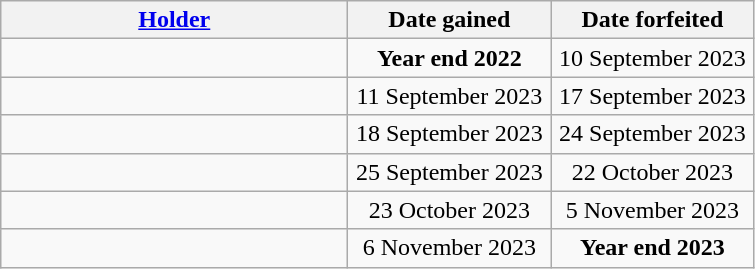<table class="wikitable nowrap">
<tr>
<th style="width:14em;"><a href='#'>Holder</a></th>
<th style="width:8em;">Date gained</th>
<th style="width:8em;">Date forfeited</th>
</tr>
<tr>
<td></td>
<td style="text-align:center;"><strong>Year end 2022</strong></td>
<td style="text-align:center;">10 September 2023</td>
</tr>
<tr>
<td><br></td>
<td style="text-align:center;">11 September 2023</td>
<td style="text-align:center;">17 September 2023</td>
</tr>
<tr>
<td></td>
<td style="text-align:center;">18 September 2023</td>
<td style="text-align:center;">24 September 2023</td>
</tr>
<tr>
<td></td>
<td style="text-align:center;">25 September 2023</td>
<td style="text-align:center;">22 October 2023</td>
</tr>
<tr>
<td><br></td>
<td style="text-align:center;">23 October 2023</td>
<td style="text-align:center;">5 November 2023</td>
</tr>
<tr>
<td></td>
<td style="text-align:center;">6 November 2023</td>
<td style="text-align:center;"><strong>Year end 2023</strong></td>
</tr>
</table>
